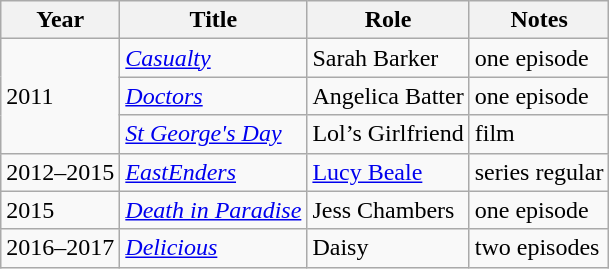<table class="wikitable">
<tr>
<th>Year</th>
<th>Title</th>
<th>Role</th>
<th>Notes</th>
</tr>
<tr>
<td rowspan=3>2011</td>
<td><em><a href='#'>Casualty</a></em></td>
<td>Sarah Barker</td>
<td>one episode</td>
</tr>
<tr>
<td><em><a href='#'>Doctors</a></em></td>
<td>Angelica Batter</td>
<td>one episode</td>
</tr>
<tr>
<td><em><a href='#'>St George's Day</a></em></td>
<td>Lol’s Girlfriend</td>
<td>film</td>
</tr>
<tr>
<td>2012–2015</td>
<td><em><a href='#'>EastEnders</a></em></td>
<td><a href='#'>Lucy Beale</a></td>
<td>series regular</td>
</tr>
<tr>
<td>2015</td>
<td><em><a href='#'>Death in Paradise</a></em></td>
<td>Jess Chambers</td>
<td>one episode</td>
</tr>
<tr>
<td>2016–2017</td>
<td><em><a href='#'>Delicious</a></em></td>
<td>Daisy</td>
<td>two episodes</td>
</tr>
</table>
